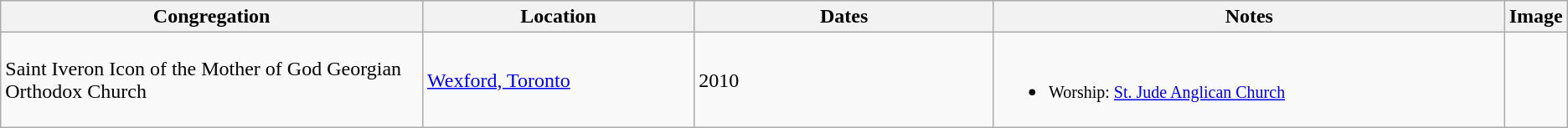<table class="wikitable">
<tr>
<th width=28%>Congregation</th>
<th width=18%>Location</th>
<th width=20%>Dates</th>
<th width=35%>Notes</th>
<th width=7%>Image</th>
</tr>
<tr>
<td>Saint Iveron Icon of the Mother of God Georgian Orthodox Church</td>
<td><a href='#'>Wexford, Toronto</a></td>
<td>2010</td>
<td><br><ul><li><small>Worship: <a href='#'>St. Jude Anglican Church</a></small></li></ul></td>
<td></td>
</tr>
</table>
